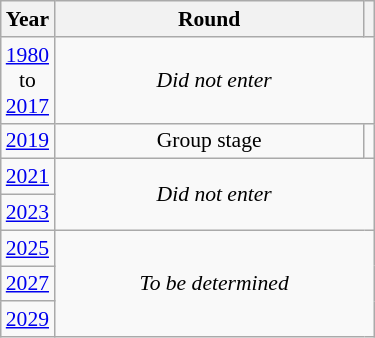<table class="wikitable" style="text-align: center; font-size:90%">
<tr>
<th>Year</th>
<th style="width:200px">Round</th>
<th></th>
</tr>
<tr>
<td><a href='#'>1980</a><br>to<br><a href='#'>2017</a></td>
<td colspan="2"><em>Did not enter</em></td>
</tr>
<tr>
<td><a href='#'>2019</a></td>
<td>Group stage</td>
<td></td>
</tr>
<tr>
<td><a href='#'>2021</a></td>
<td colspan="2" rowspan="2"><em>Did not enter</em></td>
</tr>
<tr>
<td><a href='#'>2023</a></td>
</tr>
<tr>
<td><a href='#'>2025</a></td>
<td colspan="2" rowspan="3"><em>To be determined</em></td>
</tr>
<tr>
<td><a href='#'>2027</a></td>
</tr>
<tr>
<td><a href='#'>2029</a></td>
</tr>
</table>
